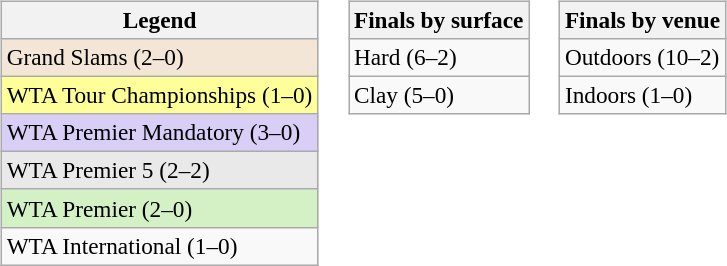<table>
<tr>
<td valign=top><br><table class=wikitable style=font-size:97%>
<tr>
<th>Legend</th>
</tr>
<tr bgcolor=#f3e6d7>
<td>Grand Slams (2–0)</td>
</tr>
<tr bgcolor=FFFF99>
<td>WTA Tour Championships (1–0)</td>
</tr>
<tr bgcolor=#D8CEF6>
<td>WTA Premier Mandatory (3–0)</td>
</tr>
<tr bgcolor=#e9e9e9>
<td>WTA Premier 5 (2–2)</td>
</tr>
<tr bgcolor=#d4f1c5>
<td>WTA Premier (2–0)</td>
</tr>
<tr>
<td>WTA International (1–0)</td>
</tr>
</table>
</td>
<td valign=top><br><table class=wikitable style=font-size:97%>
<tr>
<th>Finals by surface</th>
</tr>
<tr>
<td>Hard (6–2)</td>
</tr>
<tr>
<td>Clay (5–0)</td>
</tr>
</table>
</td>
<td valign=top><br><table class=wikitable style=font-size:97%>
<tr>
<th>Finals by venue</th>
</tr>
<tr>
<td>Outdoors (10–2)</td>
</tr>
<tr>
<td>Indoors (1–0)</td>
</tr>
</table>
</td>
</tr>
</table>
